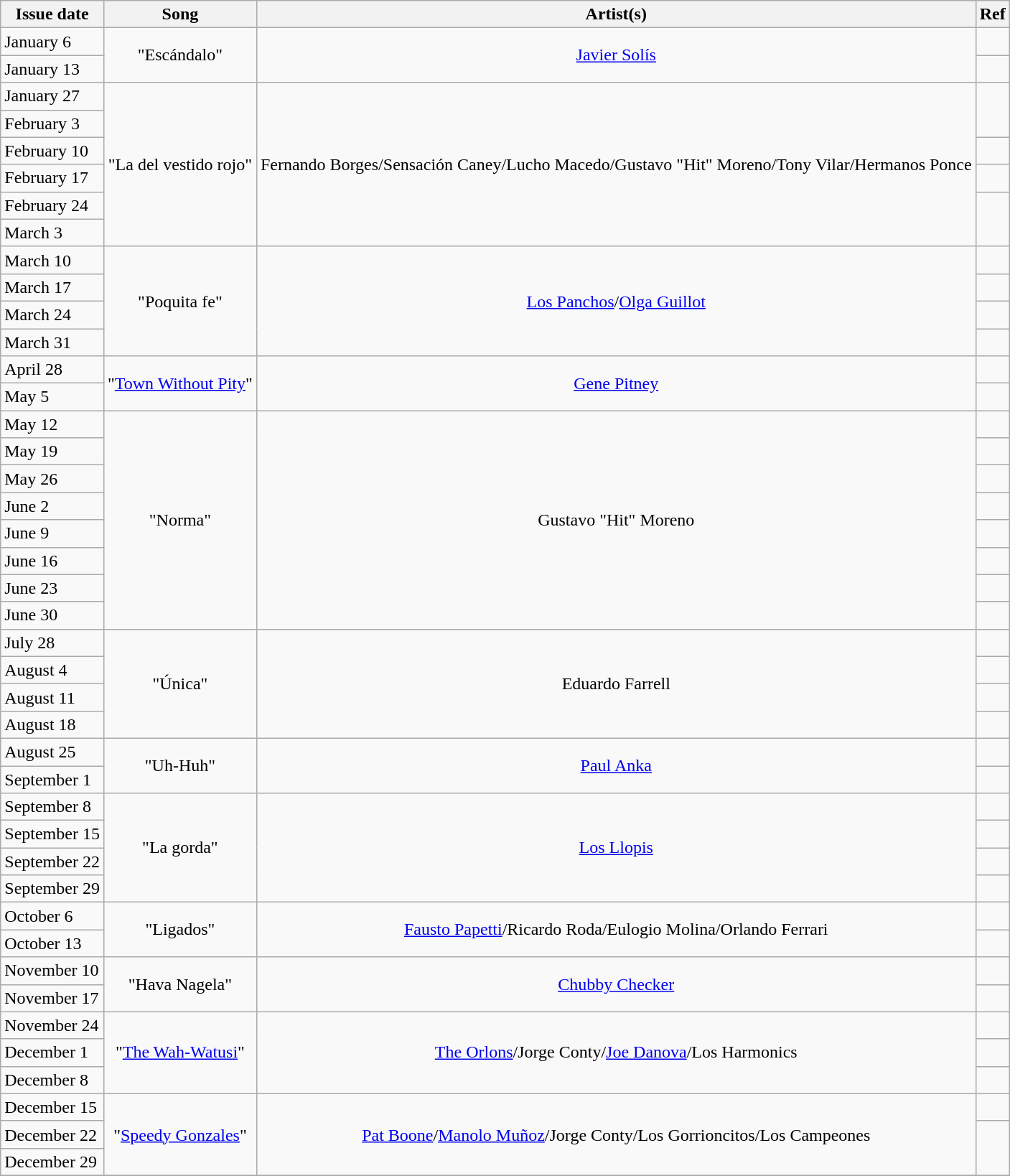<table class="wikitable">
<tr>
<th>Issue date</th>
<th>Song</th>
<th>Artist(s)</th>
<th>Ref</th>
</tr>
<tr>
<td>January 6</td>
<td align="center" rowspan="2">"Escándalo"</td>
<td align="center" rowspan="2"><a href='#'>Javier Solís</a></td>
<td align="center"></td>
</tr>
<tr>
<td>January 13</td>
<td align="center" rowspan="1"></td>
</tr>
<tr>
<td>January 27</td>
<td align="center" rowspan="6">"La del vestido rojo"</td>
<td align="center" rowspan="6">Fernando Borges/Sensación Caney/Lucho Macedo/Gustavo "Hit" Moreno/Tony Vilar/Hermanos Ponce</td>
<td align="center" rowspan="2"></td>
</tr>
<tr>
<td>February 3</td>
</tr>
<tr>
<td>February 10</td>
<td align="center"></td>
</tr>
<tr>
<td>February 17</td>
<td align="center"></td>
</tr>
<tr>
<td>February 24</td>
<td align="center" rowspan="2"></td>
</tr>
<tr>
<td>March 3</td>
</tr>
<tr>
<td>March 10</td>
<td align="center" rowspan="4">"Poquita fe"</td>
<td align="center" rowspan="4"><a href='#'>Los Panchos</a>/<a href='#'>Olga Guillot</a></td>
<td align="center"></td>
</tr>
<tr>
<td>March 17</td>
<td></td>
</tr>
<tr>
<td>March 24</td>
<td></td>
</tr>
<tr>
<td>March 31</td>
<td></td>
</tr>
<tr>
<td>April 28</td>
<td align="center" rowspan="2">"<a href='#'>Town Without Pity</a>"</td>
<td align="center" rowspan="2"><a href='#'>Gene Pitney</a></td>
<td></td>
</tr>
<tr>
<td>May 5</td>
<td align="center"></td>
</tr>
<tr>
<td>May 12</td>
<td align="center" rowspan="8">"Norma"</td>
<td align="center" rowspan="8">Gustavo "Hit" Moreno</td>
<td></td>
</tr>
<tr>
<td>May 19</td>
<td></td>
</tr>
<tr>
<td>May 26</td>
<td></td>
</tr>
<tr>
<td>June 2</td>
<td></td>
</tr>
<tr>
<td>June 9</td>
<td align="center"></td>
</tr>
<tr>
<td>June 16</td>
<td></td>
</tr>
<tr>
<td>June 23</td>
<td></td>
</tr>
<tr>
<td>June 30</td>
<td></td>
</tr>
<tr>
<td>July 28</td>
<td align="center" rowspan="4">"Única"</td>
<td align="center" rowspan="4">Eduardo Farrell</td>
<td align="center"></td>
</tr>
<tr>
<td>August 4</td>
<td></td>
</tr>
<tr>
<td>August 11</td>
<td></td>
</tr>
<tr>
<td>August 18</td>
<td></td>
</tr>
<tr>
<td>August 25</td>
<td align="center" rowspan="2">"Uh-Huh"</td>
<td align="center" rowspan="2"><a href='#'>Paul Anka</a></td>
<td></td>
</tr>
<tr>
<td>September 1</td>
<td></td>
</tr>
<tr>
<td>September 8</td>
<td align="center" rowspan="4">"La gorda"</td>
<td align="center" rowspan="4"><a href='#'>Los Llopis</a></td>
<td></td>
</tr>
<tr>
<td>September 15</td>
<td></td>
</tr>
<tr>
<td>September 22</td>
<td></td>
</tr>
<tr>
<td>September 29</td>
<td></td>
</tr>
<tr>
<td>October 6</td>
<td align="center" rowspan="2">"Ligados"</td>
<td align="center" rowspan="2"><a href='#'>Fausto Papetti</a>/Ricardo Roda/Eulogio Molina/Orlando Ferrari</td>
<td></td>
</tr>
<tr>
<td>October 13</td>
<td></td>
</tr>
<tr>
<td>November 10</td>
<td align="center" rowspan="2">"Hava Nagela"</td>
<td align="center" rowspan="2"><a href='#'>Chubby Checker</a></td>
<td></td>
</tr>
<tr>
<td>November 17</td>
<td></td>
</tr>
<tr>
<td>November 24</td>
<td align="center" rowspan="3">"<a href='#'>The Wah-Watusi</a>"</td>
<td align="center" rowspan="3"><a href='#'>The Orlons</a>/Jorge Conty/<a href='#'>Joe Danova</a>/Los Harmonics</td>
<td></td>
</tr>
<tr>
<td>December 1</td>
<td align="center"></td>
</tr>
<tr>
<td>December 8</td>
<td></td>
</tr>
<tr>
<td>December 15</td>
<td align="center" rowspan="3">"<a href='#'>Speedy Gonzales</a>"</td>
<td align="center" rowspan="3"><a href='#'>Pat Boone</a>/<a href='#'>Manolo Muñoz</a>/Jorge Conty/Los Gorrioncitos/Los Campeones</td>
<td></td>
</tr>
<tr>
<td>December 22</td>
<td align="center" rowspan="2"></td>
</tr>
<tr>
<td>December 29</td>
</tr>
<tr>
</tr>
</table>
